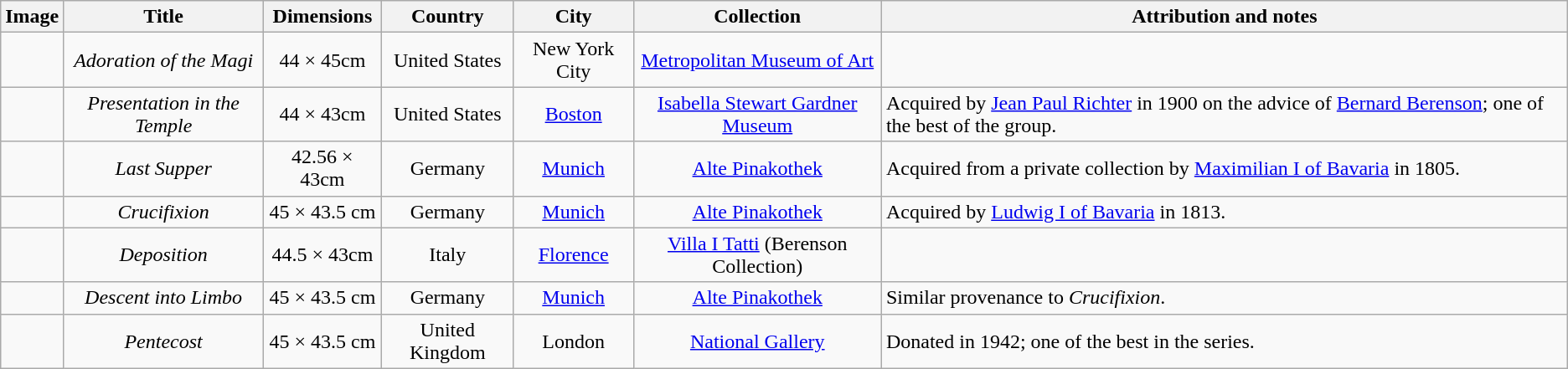<table border="1" align="center" cellspacing="0" cellpadding="5" style="text-align:center;border-collapse:collapse;margin-top:0.5em;" class="wikitable sortable">
<tr ---->
<th>Image</th>
<th>Title</th>
<th>Dimensions</th>
<th>Country</th>
<th>City</th>
<th>Collection</th>
<th>Attribution and notes</th>
</tr>
<tr>
<td></td>
<td><em>Adoration of the Magi</em></td>
<td>44 × 45cm</td>
<td>United States</td>
<td>New York City</td>
<td><a href='#'>Metropolitan Museum of Art</a></td>
<td align="left"></td>
</tr>
<tr>
<td></td>
<td><em>Presentation in the Temple</em></td>
<td>44 × 43cm</td>
<td>United States</td>
<td><a href='#'>Boston</a></td>
<td><a href='#'>Isabella Stewart Gardner Museum</a></td>
<td align="left">Acquired by <a href='#'>Jean Paul Richter</a> in 1900 on the advice of <a href='#'>Bernard Berenson</a>; one of the best of the group.</td>
</tr>
<tr>
<td></td>
<td><em>Last Supper</em></td>
<td>42.56 × 43cm</td>
<td>Germany</td>
<td><a href='#'>Munich</a></td>
<td><a href='#'>Alte Pinakothek</a></td>
<td align="left">Acquired from a private collection by <a href='#'>Maximilian I of Bavaria</a> in 1805. </td>
</tr>
<tr>
<td></td>
<td><em>Crucifixion</em></td>
<td>45 × 43.5 cm</td>
<td>Germany</td>
<td><a href='#'>Munich</a></td>
<td><a href='#'>Alte Pinakothek</a></td>
<td align="left">Acquired by <a href='#'>Ludwig I of Bavaria</a> in 1813. </td>
</tr>
<tr>
<td></td>
<td><em>Deposition</em></td>
<td>44.5 × 43cm</td>
<td>Italy</td>
<td><a href='#'>Florence</a></td>
<td><a href='#'>Villa I Tatti</a> (Berenson Collection)</td>
<td align="left"></td>
</tr>
<tr>
<td></td>
<td><em>Descent into Limbo</em></td>
<td>45 × 43.5 cm</td>
<td>Germany</td>
<td><a href='#'>Munich</a></td>
<td><a href='#'>Alte Pinakothek</a></td>
<td align="left">Similar provenance to <em>Crucifixion</em>. </td>
</tr>
<tr>
<td></td>
<td><em>Pentecost</em></td>
<td>45 × 43.5 cm</td>
<td>United Kingdom</td>
<td>London</td>
<td><a href='#'>National Gallery</a></td>
<td align="left">Donated in 1942; one of the best in the series.</td>
</tr>
</table>
